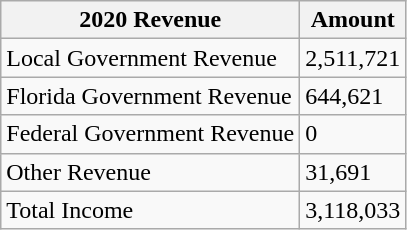<table class="wikitable">
<tr>
<th>2020 Revenue</th>
<th>Amount</th>
</tr>
<tr>
<td>Local Government Revenue</td>
<td>2,511,721</td>
</tr>
<tr>
<td>Florida Government Revenue</td>
<td>644,621</td>
</tr>
<tr>
<td>Federal Government Revenue</td>
<td>0</td>
</tr>
<tr>
<td>Other Revenue</td>
<td>31,691</td>
</tr>
<tr>
<td>Total Income</td>
<td>3,118,033</td>
</tr>
</table>
